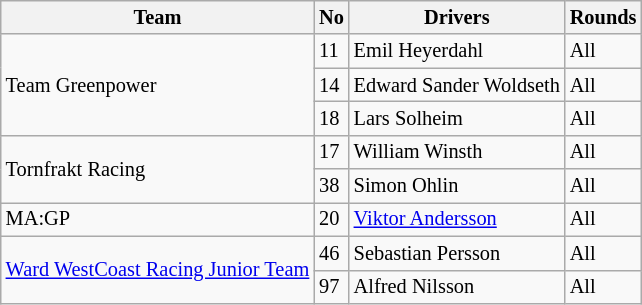<table class="wikitable" style="font-size: 85%;">
<tr>
<th>Team</th>
<th>No</th>
<th>Drivers</th>
<th>Rounds</th>
</tr>
<tr>
<td rowspan=3> Team Greenpower</td>
<td>11</td>
<td> Emil Heyerdahl</td>
<td>All</td>
</tr>
<tr>
<td>14</td>
<td> Edward Sander Woldseth</td>
<td>All</td>
</tr>
<tr>
<td>18</td>
<td> Lars Solheim</td>
<td>All</td>
</tr>
<tr>
<td rowspan=2> Tornfrakt Racing</td>
<td>17</td>
<td> William Winsth</td>
<td>All</td>
</tr>
<tr>
<td>38</td>
<td> Simon Ohlin</td>
<td>All</td>
</tr>
<tr>
<td> MA:GP</td>
<td>20</td>
<td> <a href='#'>Viktor Andersson</a></td>
<td>All</td>
</tr>
<tr>
<td rowspan=2> <a href='#'>Ward WestCoast Racing Junior Team</a></td>
<td>46</td>
<td> Sebastian Persson</td>
<td>All</td>
</tr>
<tr>
<td>97</td>
<td> Alfred Nilsson</td>
<td>All</td>
</tr>
</table>
